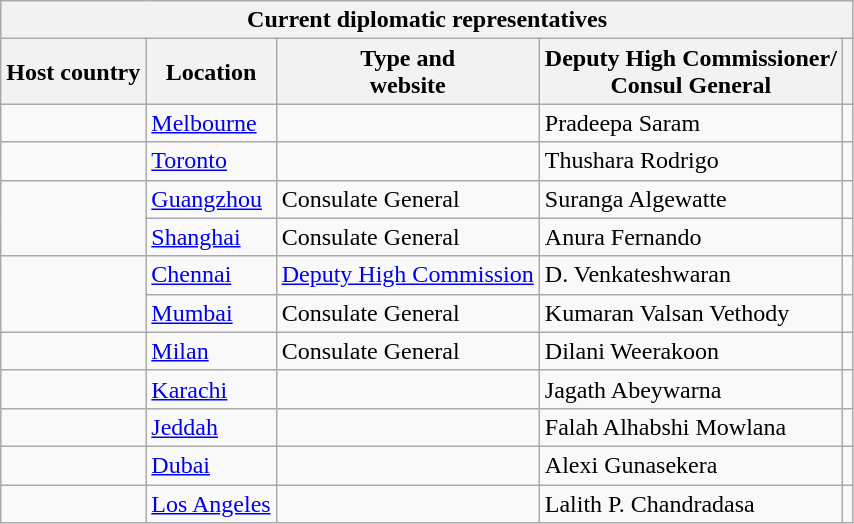<table class="wikitable sticky-header-multi mw-collapsible" style="font-size:100%; text-align:left">
<tr>
<th colspan=5 style="colour:; background:;">Current diplomatic representatives</th>
</tr>
<tr>
<th>Host country</th>
<th>Location</th>
<th>Type and <br> website</th>
<th>Deputy High Commissioner/<br>Consul General</th>
<th></th>
</tr>
<tr>
<td> </td>
<td><a href='#'>Melbourne</a></td>
<td></td>
<td>Pradeepa Saram</td>
<td><br></td>
</tr>
<tr>
<td></td>
<td><a href='#'>Toronto</a></td>
<td></td>
<td>Thushara Rodrigo</td>
<td></td>
</tr>
<tr>
<td rowspan=2></td>
<td><a href='#'>Guangzhou</a></td>
<td>Consulate General</td>
<td>Suranga Algewatte</td>
<td></td>
</tr>
<tr>
<td><a href='#'>Shanghai</a></td>
<td>Consulate General</td>
<td>Anura Fernando</td>
<td></td>
</tr>
<tr>
<td rowspan=2></td>
<td><a href='#'>Chennai</a></td>
<td><a href='#'>Deputy High Commission</a></td>
<td>D. Venkateshwaran</td>
<td></td>
</tr>
<tr>
<td><a href='#'>Mumbai</a></td>
<td>Consulate General</td>
<td>Kumaran Valsan Vethody</td>
<td></td>
</tr>
<tr>
<td></td>
<td><a href='#'>Milan</a></td>
<td>Consulate General</td>
<td>Dilani Weerakoon</td>
<td></td>
</tr>
<tr>
<td></td>
<td><a href='#'>Karachi</a></td>
<td></td>
<td>Jagath Abeywarna</td>
<td></td>
</tr>
<tr>
<td></td>
<td><a href='#'>Jeddah</a></td>
<td></td>
<td>Falah Alhabshi Mowlana</td>
<td></td>
</tr>
<tr>
<td></td>
<td><a href='#'>Dubai</a></td>
<td></td>
<td>Alexi Gunasekera</td>
<td></td>
</tr>
<tr>
<td></td>
<td><a href='#'>Los Angeles</a></td>
<td></td>
<td>Lalith P. Chandradasa</td>
<td></td>
</tr>
</table>
